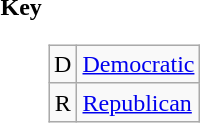<table>
<tr valign=top>
<th>Key</th>
<td><br><table class=wikitable>
<tr>
<td align=center >D</td>
<td><a href='#'>Democratic</a></td>
</tr>
<tr>
<td align=center >R</td>
<td><a href='#'>Republican</a></td>
</tr>
</table>
</td>
</tr>
</table>
